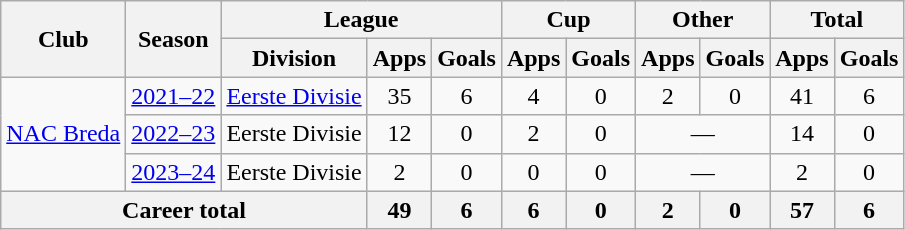<table class="wikitable" style="text-align:center">
<tr>
<th rowspan="2">Club</th>
<th rowspan="2">Season</th>
<th colspan="3">League</th>
<th colspan="2">Cup</th>
<th colspan="2">Other</th>
<th colspan="2">Total</th>
</tr>
<tr>
<th>Division</th>
<th>Apps</th>
<th>Goals</th>
<th>Apps</th>
<th>Goals</th>
<th>Apps</th>
<th>Goals</th>
<th>Apps</th>
<th>Goals</th>
</tr>
<tr>
<td rowspan="3"><a href='#'>NAC Breda</a></td>
<td><a href='#'>2021–22</a></td>
<td><a href='#'>Eerste Divisie</a></td>
<td>35</td>
<td>6</td>
<td>4</td>
<td>0</td>
<td>2</td>
<td>0</td>
<td>41</td>
<td>6</td>
</tr>
<tr>
<td><a href='#'>2022–23</a></td>
<td>Eerste Divisie</td>
<td>12</td>
<td>0</td>
<td>2</td>
<td>0</td>
<td colspan="2">—</td>
<td>14</td>
<td>0</td>
</tr>
<tr>
<td><a href='#'>2023–24</a></td>
<td>Eerste Divisie</td>
<td>2</td>
<td>0</td>
<td>0</td>
<td>0</td>
<td colspan="2">—</td>
<td>2</td>
<td>0</td>
</tr>
<tr>
<th colspan="3">Career total</th>
<th>49</th>
<th>6</th>
<th>6</th>
<th>0</th>
<th>2</th>
<th>0</th>
<th>57</th>
<th>6</th>
</tr>
</table>
